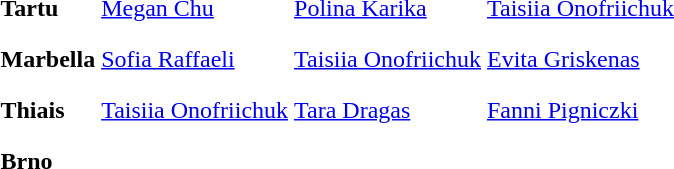<table>
<tr>
<th scope=row style="text-align:left">Tartu</th>
<td style="height:30px;"> <a href='#'>Megan Chu</a></td>
<td style="height:30px;"> <a href='#'>Polina Karika</a></td>
<td style="height:30px;"> <a href='#'>Taisiia Onofriichuk</a></td>
</tr>
<tr>
<th scope=row style="text-align:left">Marbella</th>
<td style="height:30px;"> <a href='#'>Sofia Raffaeli</a></td>
<td style="height:30px;"> <a href='#'>Taisiia Onofriichuk</a></td>
<td style="height:30px;"> <a href='#'>Evita Griskenas</a></td>
</tr>
<tr>
<th scope=row style="text-align:left">Thiais</th>
<td style="height:30px;"> <a href='#'>Taisiia Onofriichuk</a></td>
<td style="height:30px;"> <a href='#'>Tara Dragas</a></td>
<td style="height:30px;"> <a href='#'>Fanni Pigniczki</a></td>
</tr>
<tr>
<th scope=row style="text-align:left">Brno</th>
<td style="height:30px;"></td>
<td style="height:30px;"></td>
<td style="height:30px;"></td>
</tr>
</table>
